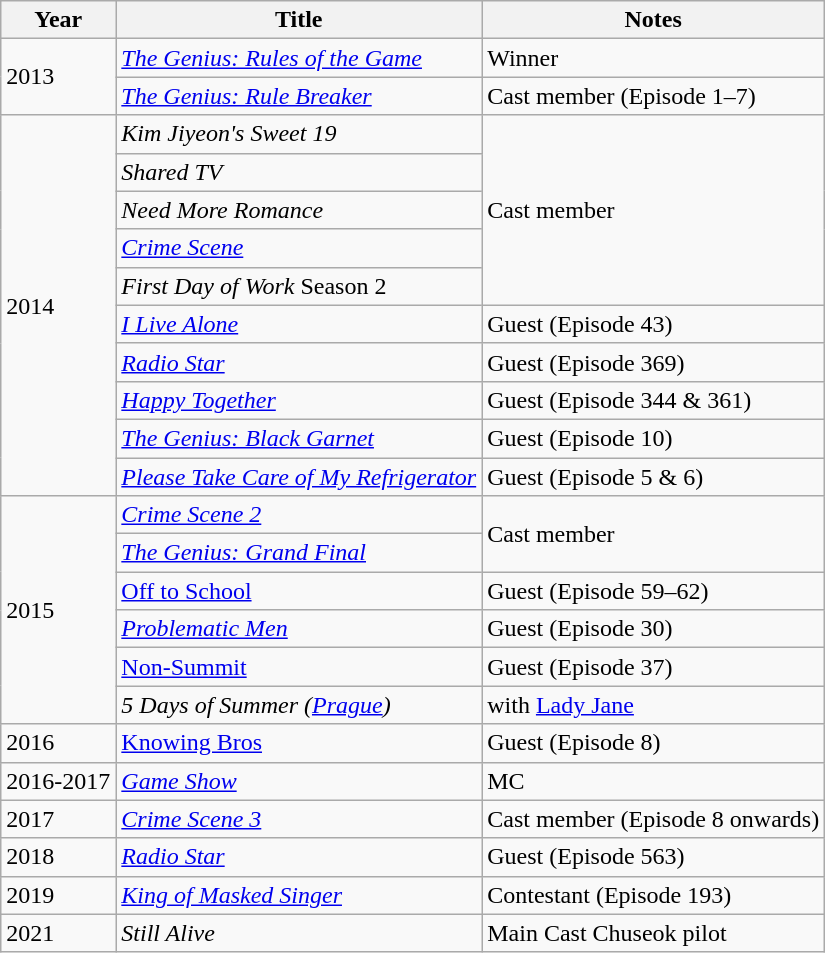<table class="wikitable">
<tr>
<th>Year</th>
<th>Title</th>
<th>Notes</th>
</tr>
<tr>
<td rowspan="2">2013</td>
<td><em><a href='#'>The Genius: Rules of the Game</a></em></td>
<td>Winner</td>
</tr>
<tr>
<td><em><a href='#'>The Genius: Rule Breaker</a></em></td>
<td>Cast member (Episode 1–7)</td>
</tr>
<tr>
<td rowspan="10">2014</td>
<td><em>Kim Jiyeon's Sweet 19</em></td>
<td rowspan="5">Cast member</td>
</tr>
<tr>
<td><em>Shared TV</em></td>
</tr>
<tr>
<td><em>Need More Romance</em></td>
</tr>
<tr>
<td><a href='#'><em>Crime Scene</em></a></td>
</tr>
<tr>
<td><em>First Day of Work</em> Season 2</td>
</tr>
<tr>
<td><em><a href='#'>I Live Alone</a></em></td>
<td>Guest (Episode 43)</td>
</tr>
<tr>
<td><em><a href='#'>Radio Star</a></em></td>
<td>Guest (Episode 369)</td>
</tr>
<tr>
<td><em><a href='#'>Happy Together</a></em></td>
<td>Guest (Episode 344 & 361)</td>
</tr>
<tr>
<td><em><a href='#'>The Genius: Black Garnet</a></em></td>
<td>Guest (Episode 10)</td>
</tr>
<tr>
<td><em><a href='#'>Please Take Care of My Refrigerator</a></em></td>
<td>Guest (Episode 5 & 6)</td>
</tr>
<tr>
<td rowspan="6">2015</td>
<td><a href='#'><em>Crime Scene 2</em></a></td>
<td rowspan="2">Cast member</td>
</tr>
<tr>
<td><em><a href='#'>The Genius: Grand Final</a></em></td>
</tr>
<tr>
<td><a href='#'>Off to School</a></td>
<td>Guest (Episode 59–62)</td>
</tr>
<tr>
<td><em><a href='#'>Problematic Men</a></em></td>
<td>Guest (Episode 30)</td>
</tr>
<tr>
<td><a href='#'>Non-Summit</a></td>
<td>Guest (Episode 37)</td>
</tr>
<tr>
<td><em>5 Days of Summer (<a href='#'>Prague</a>)</em></td>
<td>with <a href='#'>Lady Jane</a></td>
</tr>
<tr>
<td>2016</td>
<td><a href='#'>Knowing Bros</a></td>
<td>Guest (Episode 8)</td>
</tr>
<tr>
<td>2016-2017</td>
<td><a href='#'><em>Game Show</em></a></td>
<td>MC</td>
</tr>
<tr>
<td>2017</td>
<td><a href='#'><em>Crime Scene 3</em></a></td>
<td>Cast member (Episode 8 onwards)</td>
</tr>
<tr>
<td>2018</td>
<td><em><a href='#'>Radio Star</a></em></td>
<td>Guest (Episode 563)</td>
</tr>
<tr>
<td>2019</td>
<td><em><a href='#'>King of Masked Singer</a></em></td>
<td>Contestant (Episode 193)</td>
</tr>
<tr>
<td>2021</td>
<td><em>Still Alive</em></td>
<td>Main Cast Chuseok pilot</td>
</tr>
</table>
